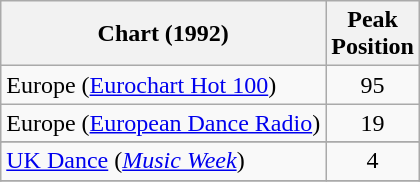<table class="wikitable">
<tr>
<th>Chart (1992)</th>
<th>Peak<br>Position</th>
</tr>
<tr>
<td>Europe (<a href='#'>Eurochart Hot 100</a>)</td>
<td align="center">95</td>
</tr>
<tr>
<td>Europe (<a href='#'>European Dance Radio</a>)</td>
<td align="center">19</td>
</tr>
<tr>
</tr>
<tr>
<td><a href='#'>UK Dance</a> (<em><a href='#'>Music Week</a></em>)</td>
<td align="center">4</td>
</tr>
<tr>
</tr>
</table>
